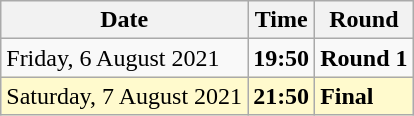<table class="wikitable">
<tr>
<th>Date</th>
<th>Time</th>
<th>Round</th>
</tr>
<tr>
<td>Friday, 6 August 2021</td>
<td><strong>19:50</strong></td>
<td><strong>Round 1</strong></td>
</tr>
<tr style=background:lemonchiffon>
<td>Saturday, 7 August 2021</td>
<td><strong>21:50</strong></td>
<td><strong>Final</strong></td>
</tr>
</table>
